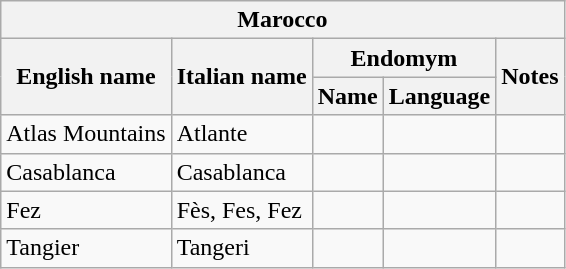<table class="wikitable sortable">
<tr>
<th colspan="5"> Marocco</th>
</tr>
<tr>
<th rowspan="2">English name</th>
<th rowspan="2">Italian name</th>
<th colspan="2">Endomym</th>
<th rowspan="2">Notes</th>
</tr>
<tr>
<th>Name</th>
<th>Language</th>
</tr>
<tr>
<td>Atlas Mountains</td>
<td>Atlante</td>
<td></td>
<td></td>
<td></td>
</tr>
<tr>
<td>Casablanca</td>
<td>Casablanca</td>
<td></td>
<td></td>
<td></td>
</tr>
<tr>
<td>Fez</td>
<td>Fès, Fes, Fez</td>
<td></td>
<td></td>
<td></td>
</tr>
<tr>
<td>Tangier</td>
<td>Tangeri</td>
<td></td>
<td></td>
<td></td>
</tr>
</table>
